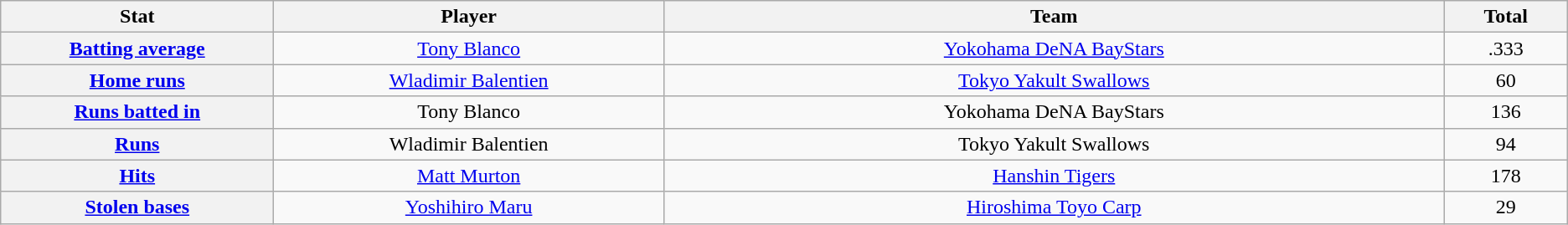<table class="wikitable" style="text-align:center;">
<tr>
<th scope="col" width="7%">Stat</th>
<th scope="col" width="10%">Player</th>
<th scope="col" width="20%">Team</th>
<th scope="col" width="3%">Total</th>
</tr>
<tr>
<th scope="row" style="text-align:center;"><a href='#'>Batting average</a></th>
<td><a href='#'>Tony Blanco</a></td>
<td><a href='#'>Yokohama DeNA BayStars</a></td>
<td>.333</td>
</tr>
<tr>
<th scope="row" style="text-align:center;"><a href='#'>Home runs</a></th>
<td><a href='#'>Wladimir Balentien</a></td>
<td><a href='#'>Tokyo Yakult Swallows</a></td>
<td>60</td>
</tr>
<tr>
<th scope="row" style="text-align:center;"><a href='#'>Runs batted in</a></th>
<td>Tony Blanco</td>
<td>Yokohama DeNA BayStars</td>
<td>136</td>
</tr>
<tr>
<th scope="row" style="text-align:center;"><a href='#'>Runs</a></th>
<td>Wladimir Balentien</td>
<td>Tokyo Yakult Swallows</td>
<td>94</td>
</tr>
<tr>
<th scope="row" style="text-align:center;"><a href='#'>Hits</a></th>
<td><a href='#'>Matt Murton</a></td>
<td><a href='#'>Hanshin Tigers</a></td>
<td>178</td>
</tr>
<tr>
<th scope="row" style="text-align:center;"><a href='#'>Stolen bases</a></th>
<td><a href='#'>Yoshihiro Maru</a></td>
<td><a href='#'>Hiroshima Toyo Carp</a></td>
<td>29</td>
</tr>
</table>
